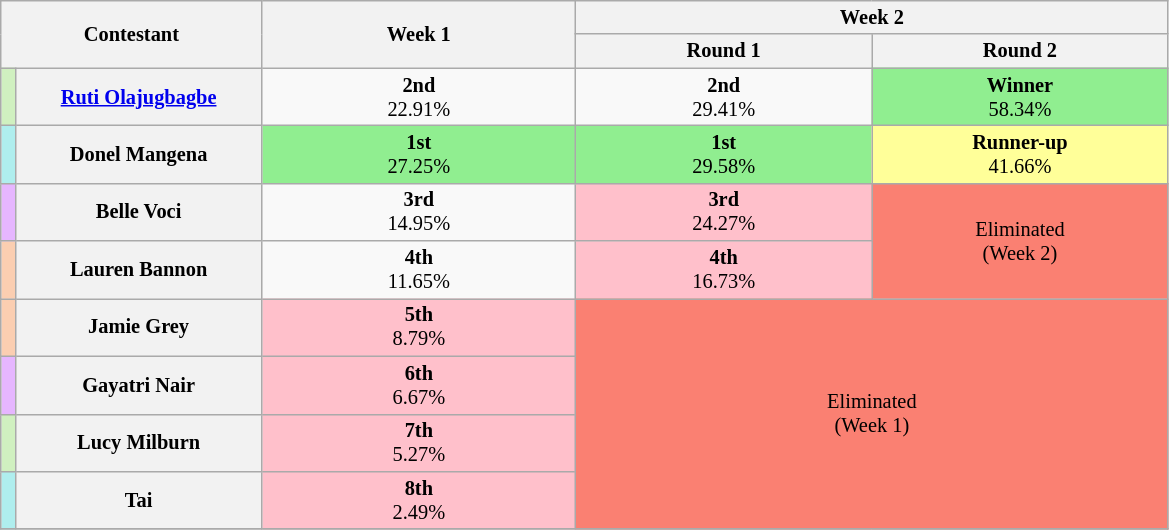<table class="wikitable" style="text-align:center; font-size:85%">
<tr>
<th rowspan="2" colspan="2" style="width:15%;">Contestant</th>
<th scope="col" rowspan="2" style="width:18%;">Week 1</th>
<th scope="col" colspan="2" style="width:18%;">Week 2</th>
</tr>
<tr>
<th scope="col" style="width:17%;">Round 1</th>
<th scope="col" style="width:17%;">Round 2</th>
</tr>
<tr>
<th style="background:#d0f0c0"></th>
<th><a href='#'>Ruti Olajugbagbe</a></th>
<td><strong>2nd</strong><br>22.91%</td>
<td><strong>2nd</strong><br>29.41%</td>
<td style="background:lightgreen;"><strong>Winner</strong><br>58.34%</td>
</tr>
<tr>
<th style="background:#afeeee"></th>
<th>Donel Mangena</th>
<td style="background:lightgreen;"><strong>1st</strong><br>27.25%</td>
<td style="background:lightgreen;"><strong>1st</strong><br>29.58%</td>
<td style="background:#ff9;"><strong>Runner-up</strong><br>41.66%</td>
</tr>
<tr>
<th style="background:#E6B6FF"></th>
<th>Belle Voci</th>
<td><strong>3rd</strong><br>14.95%</td>
<td style = "background:pink"><strong>3rd</strong><br>24.27%</td>
<td rowspan="2" style="background:salmon;">Eliminated<br>(Week 2)</td>
</tr>
<tr>
<th style="background:#fbceb1"></th>
<th>Lauren Bannon</th>
<td><strong>4th</strong><br>11.65%</td>
<td style = "background:pink"><strong>4th</strong><br>16.73%</td>
</tr>
<tr>
<th style="background:#fbceb1"></th>
<th>Jamie Grey</th>
<td style = "background:pink"><strong>5th</strong><br>8.79%</td>
<td rowspan="4" colspan="3" style="background:salmon;">Eliminated<br>(Week 1)</td>
</tr>
<tr>
<th style="background:#E6B6FF"></th>
<th>Gayatri Nair</th>
<td style = "background:pink"><strong>6th</strong><br>6.67%</td>
</tr>
<tr>
<th style="background:#d0f0c0"></th>
<th>Lucy Milburn</th>
<td style = "background:pink"><strong>7th</strong><br>5.27%</td>
</tr>
<tr>
<th style="background:#afeeee"></th>
<th>Tai</th>
<td style = "background:pink"><strong>8th</strong><br>2.49%</td>
</tr>
<tr>
</tr>
</table>
